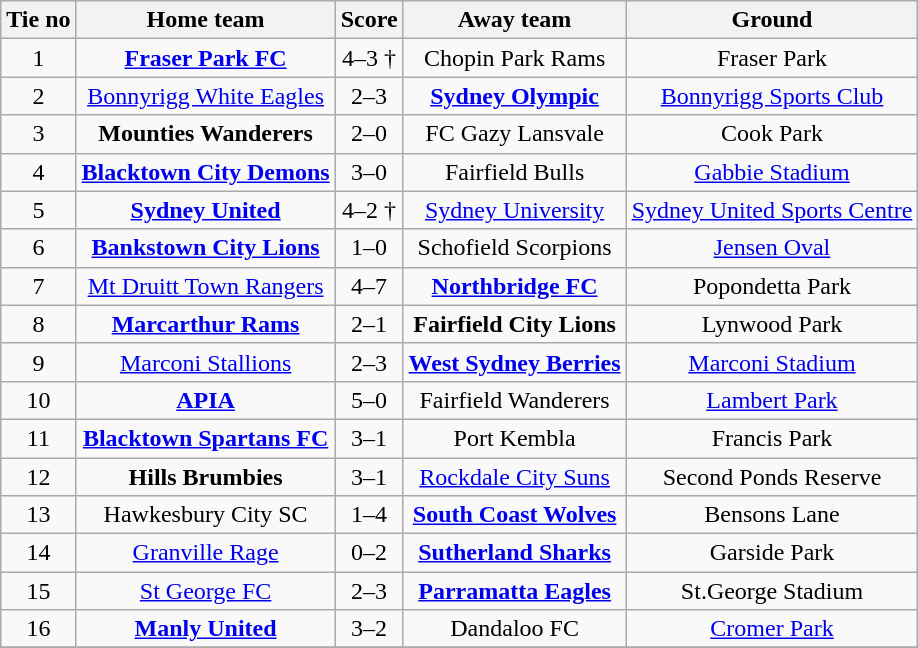<table border=0 cellpadding=0 cellspacing=0>
<tr>
<td valign="top"><br><table class="wikitable" style="text-align: center">
<tr>
<th>Tie no</th>
<th>Home team</th>
<th>Score</th>
<th>Away team</th>
<th>Ground</th>
</tr>
<tr>
<td>1</td>
<td><strong><a href='#'>Fraser Park FC</a></strong></td>
<td>4–3 †</td>
<td>Chopin Park Rams</td>
<td>Fraser Park</td>
</tr>
<tr>
<td>2</td>
<td><a href='#'>Bonnyrigg White Eagles</a></td>
<td>2–3</td>
<td><strong><a href='#'>Sydney Olympic</a></strong></td>
<td><a href='#'>Bonnyrigg Sports Club</a></td>
</tr>
<tr>
<td>3</td>
<td><strong>Mounties Wanderers</strong></td>
<td>2–0</td>
<td>FC Gazy Lansvale</td>
<td>Cook Park</td>
</tr>
<tr>
<td>4</td>
<td><strong><a href='#'>Blacktown City Demons</a></strong></td>
<td>3–0</td>
<td>Fairfield Bulls</td>
<td><a href='#'>Gabbie Stadium</a></td>
</tr>
<tr>
<td>5</td>
<td><strong><a href='#'>Sydney United</a></strong></td>
<td>4–2 †</td>
<td><a href='#'>Sydney University</a></td>
<td><a href='#'>Sydney United Sports Centre</a></td>
</tr>
<tr>
<td>6</td>
<td><strong><a href='#'>Bankstown City Lions</a></strong></td>
<td>1–0</td>
<td>Schofield Scorpions</td>
<td><a href='#'>Jensen Oval</a></td>
</tr>
<tr>
<td>7</td>
<td><a href='#'>Mt Druitt Town Rangers</a></td>
<td>4–7</td>
<td><strong><a href='#'>Northbridge FC</a></strong></td>
<td>Popondetta Park</td>
</tr>
<tr>
<td>8</td>
<td><strong><a href='#'>Marcarthur Rams</a></strong></td>
<td>2–1</td>
<td><strong>Fairfield City Lions</strong></td>
<td>Lynwood Park</td>
</tr>
<tr>
<td>9</td>
<td><a href='#'>Marconi Stallions</a></td>
<td>2–3</td>
<td><strong><a href='#'>West Sydney Berries</a></strong></td>
<td><a href='#'>Marconi Stadium</a></td>
</tr>
<tr>
<td>10</td>
<td><strong><a href='#'>APIA</a></strong></td>
<td>5–0</td>
<td>Fairfield Wanderers</td>
<td><a href='#'>Lambert Park</a></td>
</tr>
<tr>
<td>11</td>
<td><strong><a href='#'>Blacktown Spartans FC</a></strong></td>
<td>3–1</td>
<td>Port Kembla</td>
<td>Francis Park</td>
</tr>
<tr>
<td>12</td>
<td><strong>Hills Brumbies</strong></td>
<td>3–1</td>
<td><a href='#'>Rockdale City Suns</a></td>
<td>Second Ponds Reserve</td>
</tr>
<tr>
<td>13</td>
<td>Hawkesbury City SC</td>
<td>1–4</td>
<td><strong><a href='#'>South Coast Wolves</a></strong></td>
<td>Bensons Lane</td>
</tr>
<tr>
<td>14</td>
<td><a href='#'>Granville Rage</a></td>
<td>0–2</td>
<td><strong><a href='#'>Sutherland Sharks</a></strong></td>
<td>Garside Park</td>
</tr>
<tr>
<td>15</td>
<td><a href='#'>St George FC</a></td>
<td>2–3</td>
<td><strong><a href='#'>Parramatta Eagles</a></strong></td>
<td>St.George Stadium</td>
</tr>
<tr>
<td>16</td>
<td><strong><a href='#'>Manly United</a></strong></td>
<td>3–2</td>
<td>Dandaloo FC</td>
<td><a href='#'>Cromer Park</a></td>
</tr>
<tr>
</tr>
</table>
</td>
</tr>
</table>
